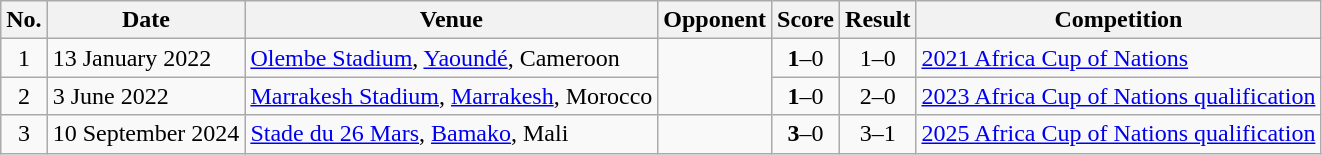<table class="wikitable sortable">
<tr>
<th scope=col>No.</th>
<th scope=col>Date</th>
<th scope=col>Venue</th>
<th scope=col>Opponent</th>
<th scope=col>Score</th>
<th scope=col>Result</th>
<th scope=col>Competition</th>
</tr>
<tr>
<td align=center>1</td>
<td>13 January 2022</td>
<td><a href='#'>Olembe Stadium</a>, <a href='#'>Yaoundé</a>, Cameroon</td>
<td rowspan=2></td>
<td align=center><strong>1</strong>–0</td>
<td align=center>1–0</td>
<td><a href='#'>2021 Africa Cup of Nations</a></td>
</tr>
<tr>
<td align=center>2</td>
<td>3 June 2022</td>
<td><a href='#'>Marrakesh Stadium</a>, <a href='#'>Marrakesh</a>, Morocco</td>
<td align=center><strong>1</strong>–0</td>
<td align=center>2–0</td>
<td><a href='#'>2023 Africa Cup of Nations qualification</a></td>
</tr>
<tr>
<td align=center>3</td>
<td>10 September 2024</td>
<td><a href='#'>Stade du 26 Mars</a>, <a href='#'>Bamako</a>, Mali</td>
<td></td>
<td align=center><strong>3</strong>–0</td>
<td align=center>3–1</td>
<td><a href='#'>2025 Africa Cup of Nations qualification</a></td>
</tr>
</table>
